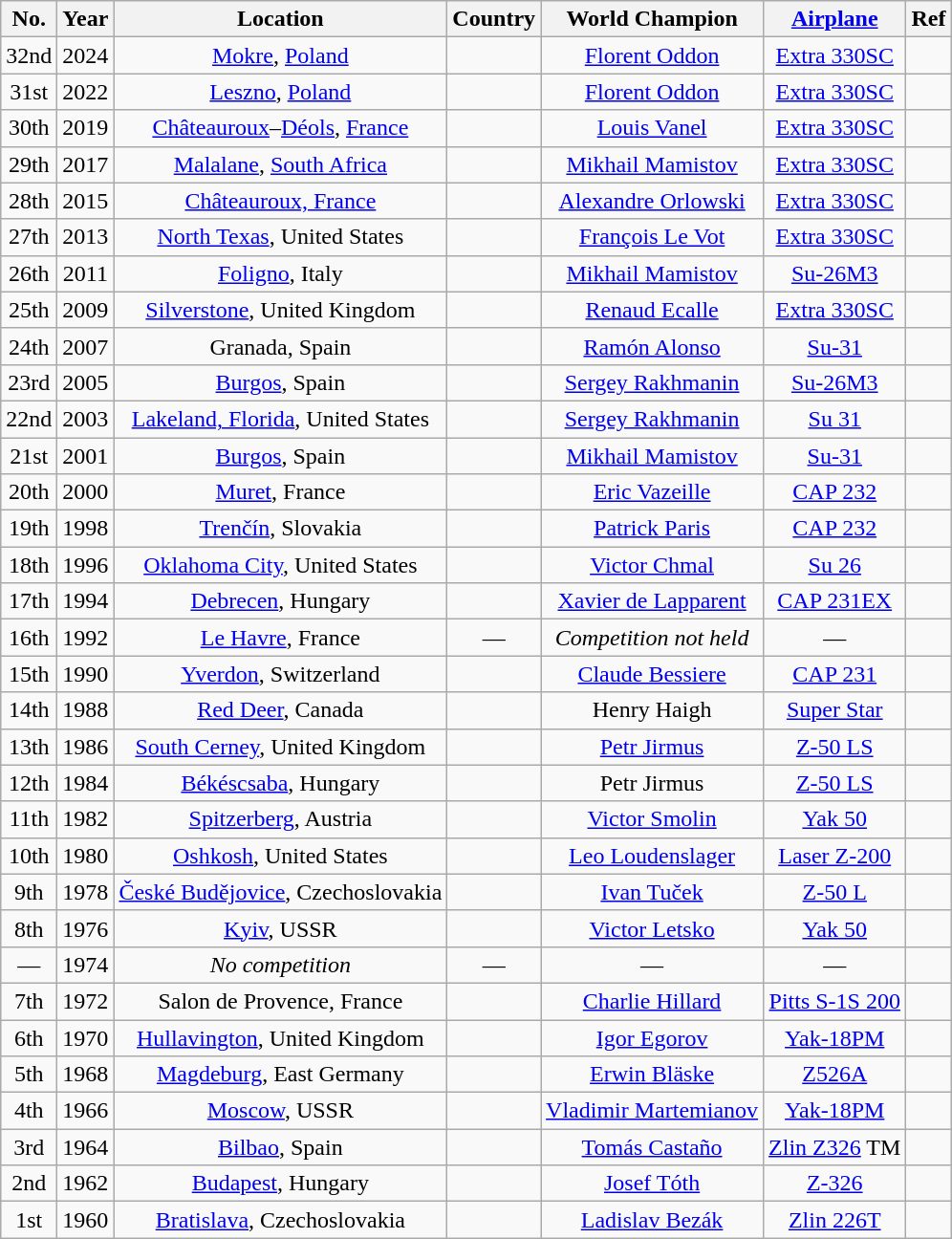<table class="wikitable" style="min-width: 30%; text-align: center;">
<tr>
<th>No.</th>
<th>Year</th>
<th>Location</th>
<th>Country</th>
<th>World Champion</th>
<th><a href='#'>Airplane</a></th>
<th>Ref</th>
</tr>
<tr>
<td>32nd</td>
<td>2024</td>
<td><a href='#'>Mokre</a>, <a href='#'>Poland</a></td>
<td></td>
<td><a href='#'>Florent Oddon</a></td>
<td><a href='#'>Extra 330SC</a></td>
<td></td>
</tr>
<tr>
<td>31st</td>
<td>2022</td>
<td><a href='#'>Leszno</a>, <a href='#'>Poland</a></td>
<td></td>
<td><a href='#'>Florent Oddon</a></td>
<td><a href='#'>Extra 330SC</a></td>
<td></td>
</tr>
<tr>
<td>30th</td>
<td>2019</td>
<td><a href='#'>Châteauroux</a>–<a href='#'>Déols</a>, <a href='#'>France</a></td>
<td></td>
<td><a href='#'>Louis Vanel</a></td>
<td><a href='#'>Extra 330SC</a></td>
<td></td>
</tr>
<tr>
<td>29th</td>
<td>2017</td>
<td><a href='#'>Malalane</a>, <a href='#'>South Africa</a></td>
<td></td>
<td><a href='#'>Mikhail Mamistov</a></td>
<td><a href='#'>Extra 330SC</a></td>
<td></td>
</tr>
<tr>
<td>28th</td>
<td>2015</td>
<td><a href='#'>Châteauroux, France</a></td>
<td></td>
<td><a href='#'>Alexandre Orlowski</a></td>
<td><a href='#'>Extra 330SC</a></td>
<td></td>
</tr>
<tr>
<td>27th</td>
<td>2013</td>
<td><a href='#'>North Texas</a>, United States</td>
<td></td>
<td><a href='#'>François Le Vot</a></td>
<td><a href='#'>Extra 330SC</a></td>
<td></td>
</tr>
<tr>
<td>26th</td>
<td>2011</td>
<td><a href='#'>Foligno</a>, Italy</td>
<td></td>
<td><a href='#'>Mikhail Mamistov</a></td>
<td><a href='#'>Su-26M3</a></td>
<td></td>
</tr>
<tr>
<td>25th</td>
<td>2009</td>
<td><a href='#'>Silverstone</a>, United Kingdom</td>
<td></td>
<td><a href='#'>Renaud Ecalle</a></td>
<td><a href='#'>Extra 330SC</a></td>
<td></td>
</tr>
<tr>
<td>24th</td>
<td>2007</td>
<td>Granada, Spain</td>
<td></td>
<td><a href='#'>Ramón Alonso</a></td>
<td><a href='#'>Su-31</a></td>
<td></td>
</tr>
<tr>
<td>23rd</td>
<td>2005</td>
<td><a href='#'>Burgos</a>, Spain</td>
<td></td>
<td><a href='#'>Sergey Rakhmanin</a></td>
<td><a href='#'>Su-26M3</a></td>
<td></td>
</tr>
<tr>
<td>22nd</td>
<td>2003</td>
<td><a href='#'>Lakeland, Florida</a>, United States</td>
<td></td>
<td><a href='#'>Sergey Rakhmanin</a></td>
<td><a href='#'>Su 31</a></td>
<td></td>
</tr>
<tr>
<td>21st</td>
<td>2001</td>
<td><a href='#'>Burgos</a>, Spain</td>
<td></td>
<td><a href='#'>Mikhail Mamistov</a></td>
<td><a href='#'>Su-31</a></td>
<td></td>
</tr>
<tr>
<td>20th</td>
<td>2000</td>
<td><a href='#'>Muret</a>, France</td>
<td></td>
<td><a href='#'>Eric Vazeille</a></td>
<td><a href='#'>CAP 232</a></td>
<td></td>
</tr>
<tr>
<td>19th</td>
<td>1998</td>
<td><a href='#'>Trenčín</a>, Slovakia</td>
<td></td>
<td><a href='#'>Patrick Paris</a></td>
<td><a href='#'>CAP 232</a></td>
<td></td>
</tr>
<tr>
<td>18th</td>
<td>1996</td>
<td><a href='#'>Oklahoma City</a>, United States</td>
<td></td>
<td><a href='#'>Victor Chmal</a></td>
<td><a href='#'>Su 26</a></td>
<td></td>
</tr>
<tr>
<td>17th</td>
<td>1994</td>
<td><a href='#'>Debrecen</a>, Hungary</td>
<td></td>
<td><a href='#'>Xavier de Lapparent</a></td>
<td><a href='#'>CAP 231EX</a></td>
<td></td>
</tr>
<tr>
<td>16th</td>
<td>1992</td>
<td><a href='#'>Le Havre</a>, France</td>
<td>—</td>
<td><em>Competition not held</em></td>
<td>—</td>
<td></td>
</tr>
<tr>
<td>15th</td>
<td>1990</td>
<td><a href='#'>Yverdon</a>, Switzerland</td>
<td></td>
<td><a href='#'>Claude Bessiere</a></td>
<td><a href='#'>CAP 231</a></td>
<td></td>
</tr>
<tr>
<td>14th</td>
<td>1988</td>
<td><a href='#'>Red Deer</a>, Canada</td>
<td></td>
<td>Henry Haigh</td>
<td><a href='#'>Super Star</a></td>
<td></td>
</tr>
<tr>
<td>13th</td>
<td>1986</td>
<td><a href='#'>South Cerney</a>, United Kingdom</td>
<td></td>
<td><a href='#'>Petr Jirmus</a></td>
<td><a href='#'>Z-50 LS</a></td>
<td></td>
</tr>
<tr>
<td>12th</td>
<td>1984</td>
<td><a href='#'>Békéscsaba</a>, Hungary</td>
<td></td>
<td>Petr Jirmus</td>
<td><a href='#'>Z-50 LS</a></td>
<td></td>
</tr>
<tr>
<td>11th</td>
<td>1982</td>
<td><a href='#'>Spitzerberg</a>, Austria</td>
<td></td>
<td><a href='#'>Victor Smolin</a></td>
<td><a href='#'>Yak 50</a></td>
<td></td>
</tr>
<tr>
<td>10th</td>
<td>1980</td>
<td><a href='#'>Oshkosh</a>, United States</td>
<td></td>
<td><a href='#'>Leo Loudenslager</a></td>
<td><a href='#'>Laser Z-200</a></td>
<td></td>
</tr>
<tr>
<td>9th</td>
<td>1978</td>
<td><a href='#'>České Budějovice</a>, Czechoslovakia</td>
<td></td>
<td><a href='#'>Ivan Tuček</a></td>
<td><a href='#'>Z-50 L</a></td>
<td></td>
</tr>
<tr>
<td>8th</td>
<td>1976</td>
<td><a href='#'>Kyiv</a>, USSR</td>
<td></td>
<td><a href='#'>Victor Letsko</a></td>
<td><a href='#'>Yak 50</a></td>
<td></td>
</tr>
<tr>
<td>—</td>
<td>1974</td>
<td><em>No competition</em></td>
<td>—</td>
<td>—</td>
<td>—</td>
</tr>
<tr>
<td>7th</td>
<td>1972</td>
<td>Salon de Provence, France</td>
<td></td>
<td><a href='#'>Charlie Hillard</a></td>
<td><a href='#'>Pitts S-1S 200</a></td>
<td></td>
</tr>
<tr>
<td>6th</td>
<td>1970</td>
<td><a href='#'>Hullavington</a>, United Kingdom</td>
<td></td>
<td><a href='#'>Igor Egorov</a></td>
<td><a href='#'>Yak-18PM</a></td>
<td></td>
</tr>
<tr>
<td>5th</td>
<td>1968</td>
<td><a href='#'>Magdeburg</a>, East Germany</td>
<td></td>
<td><a href='#'>Erwin Bläske</a></td>
<td><a href='#'>Z526A</a></td>
<td></td>
</tr>
<tr>
<td>4th</td>
<td>1966</td>
<td><a href='#'>Moscow</a>, USSR</td>
<td></td>
<td><a href='#'>Vladimir Martemianov</a></td>
<td><a href='#'>Yak-18PM</a></td>
<td></td>
</tr>
<tr>
<td>3rd</td>
<td>1964</td>
<td><a href='#'>Bilbao</a>, Spain</td>
<td></td>
<td><a href='#'>Tomás Castaño</a></td>
<td><a href='#'>Zlin Z326</a> TM</td>
<td></td>
</tr>
<tr>
<td>2nd</td>
<td>1962</td>
<td><a href='#'>Budapest</a>, Hungary</td>
<td></td>
<td><a href='#'>Josef Tóth</a></td>
<td><a href='#'>Z-326</a></td>
<td></td>
</tr>
<tr>
<td>1st</td>
<td>1960</td>
<td><a href='#'>Bratislava</a>, Czechoslovakia</td>
<td></td>
<td><a href='#'>Ladislav Bezák</a></td>
<td><a href='#'>Zlin 226T</a></td>
<td></td>
</tr>
</table>
